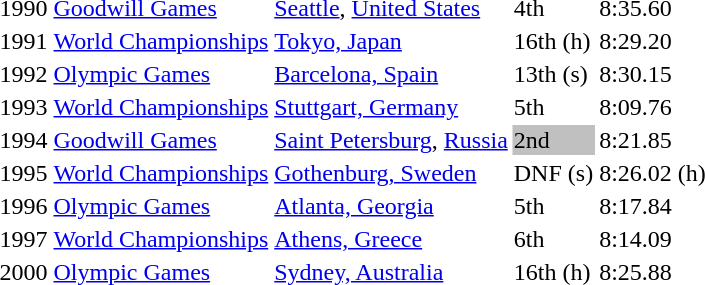<table>
<tr>
<td>1990</td>
<td><a href='#'>Goodwill Games</a></td>
<td><a href='#'>Seattle</a>, <a href='#'>United States</a></td>
<td>4th</td>
<td>8:35.60</td>
</tr>
<tr>
<td>1991</td>
<td><a href='#'>World Championships</a></td>
<td><a href='#'>Tokyo, Japan</a></td>
<td>16th (h)</td>
<td>8:29.20</td>
</tr>
<tr>
<td>1992</td>
<td><a href='#'>Olympic Games</a></td>
<td><a href='#'>Barcelona, Spain</a></td>
<td>13th (s)</td>
<td>8:30.15</td>
</tr>
<tr>
<td>1993</td>
<td><a href='#'>World Championships</a></td>
<td><a href='#'>Stuttgart, Germany</a></td>
<td>5th</td>
<td>8:09.76</td>
</tr>
<tr>
<td>1994</td>
<td><a href='#'>Goodwill Games</a></td>
<td><a href='#'>Saint Petersburg</a>, <a href='#'>Russia</a></td>
<td bgcolor=silver>2nd</td>
<td>8:21.85</td>
</tr>
<tr>
<td>1995</td>
<td><a href='#'>World Championships</a></td>
<td><a href='#'>Gothenburg, Sweden</a></td>
<td>DNF (s)</td>
<td>8:26.02 (h)</td>
</tr>
<tr>
<td>1996</td>
<td><a href='#'>Olympic Games</a></td>
<td><a href='#'>Atlanta, Georgia</a></td>
<td>5th</td>
<td>8:17.84</td>
</tr>
<tr>
<td>1997</td>
<td><a href='#'>World Championships</a></td>
<td><a href='#'>Athens, Greece</a></td>
<td>6th</td>
<td>8:14.09</td>
</tr>
<tr>
<td>2000</td>
<td><a href='#'>Olympic Games</a></td>
<td><a href='#'>Sydney, Australia</a></td>
<td>16th (h)</td>
<td>8:25.88</td>
</tr>
</table>
